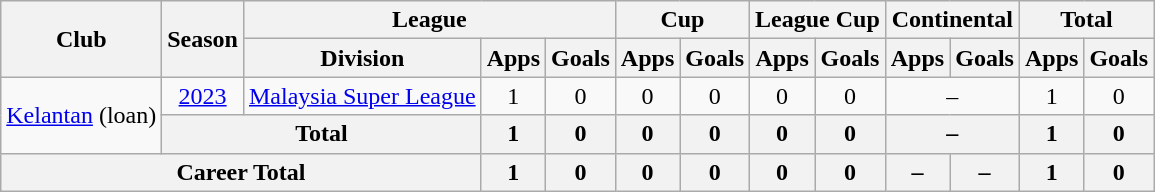<table class=wikitable style="text-align:center">
<tr>
<th rowspan=2>Club</th>
<th rowspan=2>Season</th>
<th colspan=3>League</th>
<th colspan=2>Cup</th>
<th colspan=2>League Cup</th>
<th colspan=2>Continental</th>
<th colspan=2>Total</th>
</tr>
<tr>
<th>Division</th>
<th>Apps</th>
<th>Goals</th>
<th>Apps</th>
<th>Goals</th>
<th>Apps</th>
<th>Goals</th>
<th>Apps</th>
<th>Goals</th>
<th>Apps</th>
<th>Goals</th>
</tr>
<tr>
<td rowspan="2"><a href='#'>Kelantan</a> (loan)</td>
<td><a href='#'>2023</a></td>
<td><a href='#'>Malaysia Super League</a></td>
<td>1</td>
<td>0</td>
<td>0</td>
<td>0</td>
<td>0</td>
<td>0</td>
<td colspan=2>–</td>
<td>1</td>
<td>0</td>
</tr>
<tr>
<th colspan="2">Total</th>
<th>1</th>
<th>0</th>
<th>0</th>
<th>0</th>
<th>0</th>
<th>0</th>
<th colspan=2>–</th>
<th>1</th>
<th>0</th>
</tr>
<tr>
<th colspan="3">Career Total</th>
<th>1</th>
<th>0</th>
<th>0</th>
<th>0</th>
<th>0</th>
<th>0</th>
<th>–</th>
<th>–</th>
<th>1</th>
<th>0</th>
</tr>
</table>
